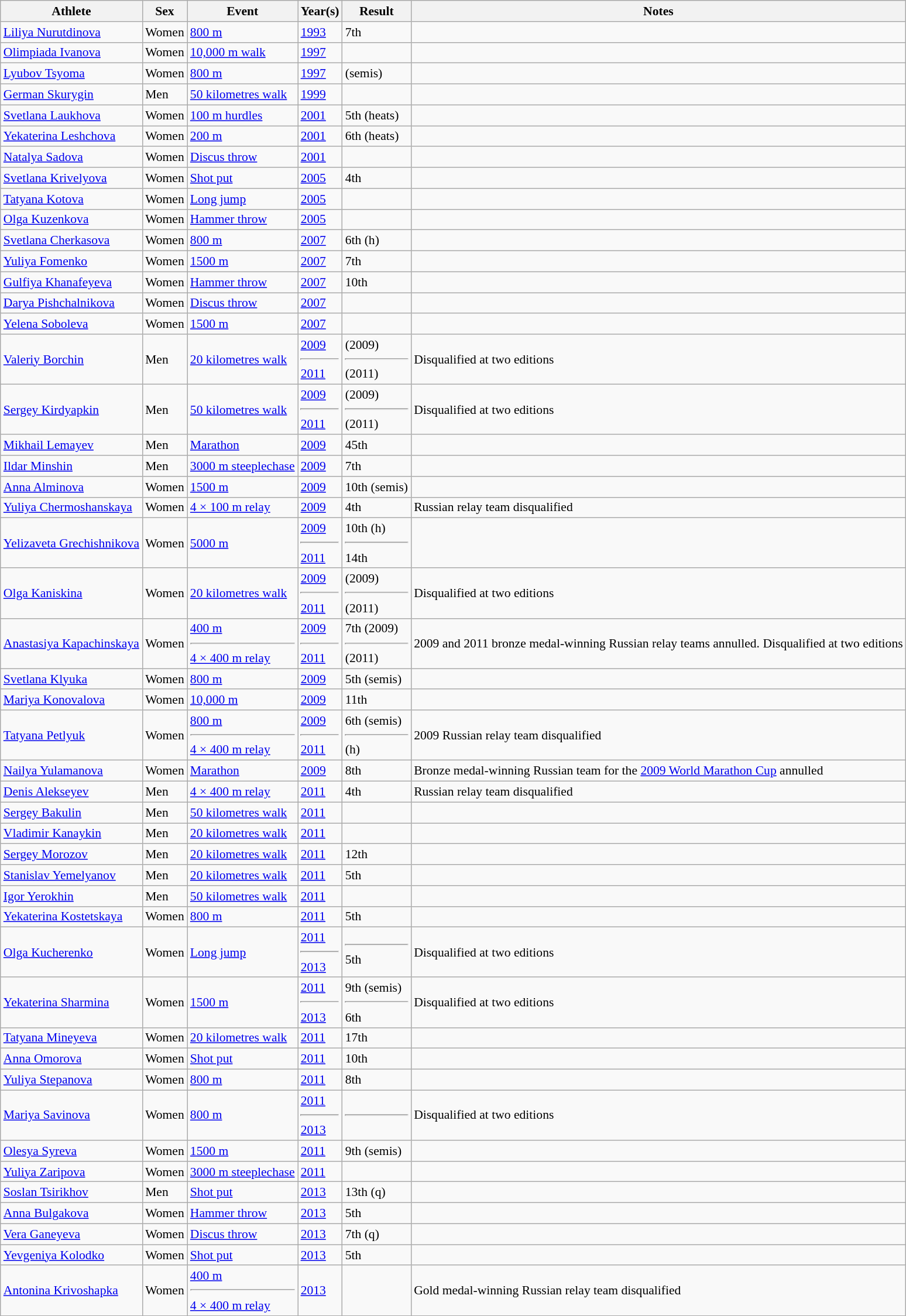<table class="wikitable sortable" style="font-size:90%;">
<tr>
<th>Athlete</th>
<th>Sex</th>
<th>Event</th>
<th>Year(s)</th>
<th>Result</th>
<th>Notes</th>
</tr>
<tr>
<td><a href='#'>Liliya Nurutdinova</a></td>
<td>Women</td>
<td><a href='#'>800 m</a></td>
<td><a href='#'>1993</a></td>
<td>7th</td>
<td></td>
</tr>
<tr>
<td><a href='#'>Olimpiada Ivanova</a></td>
<td>Women</td>
<td><a href='#'>10,000 m walk</a></td>
<td><a href='#'>1997</a></td>
<td></td>
<td></td>
</tr>
<tr>
<td><a href='#'>Lyubov Tsyoma</a></td>
<td>Women</td>
<td><a href='#'>800 m</a></td>
<td><a href='#'>1997</a></td>
<td> (semis)</td>
<td></td>
</tr>
<tr>
<td><a href='#'>German Skurygin</a></td>
<td>Men</td>
<td><a href='#'>50 kilometres walk</a></td>
<td><a href='#'>1999</a></td>
<td></td>
<td></td>
</tr>
<tr>
<td><a href='#'>Svetlana Laukhova</a></td>
<td>Women</td>
<td><a href='#'>100 m hurdles</a></td>
<td><a href='#'>2001</a></td>
<td>5th (heats)</td>
<td></td>
</tr>
<tr>
<td><a href='#'>Yekaterina Leshchova</a></td>
<td>Women</td>
<td><a href='#'>200 m</a></td>
<td><a href='#'>2001</a></td>
<td>6th (heats)</td>
<td></td>
</tr>
<tr>
<td><a href='#'>Natalya Sadova</a></td>
<td>Women</td>
<td><a href='#'>Discus throw</a></td>
<td><a href='#'>2001</a></td>
<td></td>
<td></td>
</tr>
<tr>
<td><a href='#'>Svetlana Krivelyova</a></td>
<td>Women</td>
<td><a href='#'>Shot put</a></td>
<td><a href='#'>2005</a></td>
<td>4th</td>
<td></td>
</tr>
<tr>
<td><a href='#'>Tatyana Kotova</a></td>
<td>Women</td>
<td><a href='#'>Long jump</a></td>
<td><a href='#'>2005</a></td>
<td></td>
<td></td>
</tr>
<tr>
<td><a href='#'>Olga Kuzenkova</a></td>
<td>Women</td>
<td><a href='#'>Hammer throw</a></td>
<td><a href='#'>2005</a></td>
<td></td>
<td></td>
</tr>
<tr>
<td><a href='#'>Svetlana Cherkasova</a></td>
<td>Women</td>
<td><a href='#'>800 m</a></td>
<td><a href='#'>2007</a></td>
<td>6th (h)</td>
<td></td>
</tr>
<tr>
<td><a href='#'>Yuliya Fomenko</a></td>
<td>Women</td>
<td><a href='#'>1500 m</a></td>
<td><a href='#'>2007</a></td>
<td>7th</td>
<td></td>
</tr>
<tr>
<td><a href='#'>Gulfiya Khanafeyeva</a></td>
<td>Women</td>
<td><a href='#'>Hammer throw</a></td>
<td><a href='#'>2007</a></td>
<td>10th</td>
<td></td>
</tr>
<tr>
<td><a href='#'>Darya Pishchalnikova</a></td>
<td>Women</td>
<td><a href='#'>Discus throw</a></td>
<td><a href='#'>2007</a></td>
<td></td>
<td></td>
</tr>
<tr>
<td><a href='#'>Yelena Soboleva</a></td>
<td>Women</td>
<td><a href='#'>1500 m</a></td>
<td><a href='#'>2007</a></td>
<td></td>
<td></td>
</tr>
<tr>
<td><a href='#'>Valeriy Borchin</a></td>
<td>Men</td>
<td><a href='#'>20 kilometres walk</a></td>
<td><a href='#'>2009</a><hr><a href='#'>2011</a></td>
<td> (2009)<hr> (2011)</td>
<td>Disqualified at two editions</td>
</tr>
<tr>
<td><a href='#'>Sergey Kirdyapkin</a></td>
<td>Men</td>
<td><a href='#'>50 kilometres walk</a></td>
<td><a href='#'>2009</a><hr><a href='#'>2011</a></td>
<td> (2009)<hr> (2011)</td>
<td>Disqualified at two editions</td>
</tr>
<tr>
<td><a href='#'>Mikhail Lemayev</a></td>
<td>Men</td>
<td><a href='#'>Marathon</a></td>
<td><a href='#'>2009</a></td>
<td>45th</td>
<td></td>
</tr>
<tr>
<td><a href='#'>Ildar Minshin</a></td>
<td>Men</td>
<td><a href='#'>3000 m steeplechase</a></td>
<td><a href='#'>2009</a></td>
<td>7th</td>
<td></td>
</tr>
<tr>
<td><a href='#'>Anna Alminova</a></td>
<td>Women</td>
<td><a href='#'>1500 m</a></td>
<td><a href='#'>2009</a></td>
<td>10th (semis)</td>
<td></td>
</tr>
<tr>
<td><a href='#'>Yuliya Chermoshanskaya</a></td>
<td>Women</td>
<td><a href='#'>4 × 100 m relay</a></td>
<td><a href='#'>2009</a></td>
<td>4th</td>
<td>Russian relay team disqualified</td>
</tr>
<tr>
<td><a href='#'>Yelizaveta Grechishnikova</a></td>
<td>Women</td>
<td><a href='#'>5000 m</a></td>
<td><a href='#'>2009</a><hr><a href='#'>2011</a></td>
<td>10th (h)<hr>14th</td>
<td></td>
</tr>
<tr>
<td><a href='#'>Olga Kaniskina</a></td>
<td>Women</td>
<td><a href='#'>20 kilometres walk</a></td>
<td><a href='#'>2009</a><hr><a href='#'>2011</a></td>
<td> (2009)<hr> (2011)</td>
<td>Disqualified at two editions</td>
</tr>
<tr>
<td><a href='#'>Anastasiya Kapachinskaya</a></td>
<td>Women</td>
<td><a href='#'>400 m</a><hr><a href='#'>4 × 400 m relay</a></td>
<td><a href='#'>2009</a><hr><a href='#'>2011</a></td>
<td>7th (2009)<hr> (2011)</td>
<td>2009 and 2011 bronze medal-winning Russian relay teams annulled. Disqualified at two editions</td>
</tr>
<tr>
<td><a href='#'>Svetlana Klyuka</a></td>
<td>Women</td>
<td><a href='#'>800 m</a></td>
<td><a href='#'>2009</a></td>
<td>5th (semis)</td>
<td></td>
</tr>
<tr>
<td><a href='#'>Mariya Konovalova</a></td>
<td>Women</td>
<td><a href='#'>10,000 m</a></td>
<td><a href='#'>2009</a></td>
<td>11th</td>
<td></td>
</tr>
<tr>
<td><a href='#'>Tatyana Petlyuk</a></td>
<td>Women</td>
<td><a href='#'>800 m</a><hr><a href='#'>4 × 400 m relay</a></td>
<td><a href='#'>2009</a><hr><a href='#'>2011</a></td>
<td>6th (semis)<hr> (h)</td>
<td>2009 Russian relay team disqualified</td>
</tr>
<tr>
<td><a href='#'>Nailya Yulamanova</a></td>
<td>Women</td>
<td><a href='#'>Marathon</a></td>
<td><a href='#'>2009</a></td>
<td>8th</td>
<td>Bronze medal-winning Russian team for the <a href='#'>2009 World Marathon Cup</a> annulled</td>
</tr>
<tr>
<td><a href='#'>Denis Alekseyev</a></td>
<td>Men</td>
<td><a href='#'>4 × 400 m relay</a></td>
<td><a href='#'>2011</a></td>
<td>4th</td>
<td>Russian relay team disqualified</td>
</tr>
<tr>
<td><a href='#'>Sergey Bakulin</a></td>
<td>Men</td>
<td><a href='#'>50 kilometres walk</a></td>
<td><a href='#'>2011</a></td>
<td></td>
<td></td>
</tr>
<tr>
<td><a href='#'>Vladimir Kanaykin</a></td>
<td>Men</td>
<td><a href='#'>20 kilometres walk</a></td>
<td><a href='#'>2011</a></td>
<td></td>
<td></td>
</tr>
<tr>
<td><a href='#'>Sergey Morozov</a></td>
<td>Men</td>
<td><a href='#'>20 kilometres walk</a></td>
<td><a href='#'>2011</a></td>
<td>12th</td>
<td></td>
</tr>
<tr>
<td><a href='#'>Stanislav Yemelyanov</a></td>
<td>Men</td>
<td><a href='#'>20 kilometres walk</a></td>
<td><a href='#'>2011</a></td>
<td>5th</td>
<td></td>
</tr>
<tr>
<td><a href='#'>Igor Yerokhin</a></td>
<td>Men</td>
<td><a href='#'>50 kilometres walk</a></td>
<td><a href='#'>2011</a></td>
<td></td>
<td></td>
</tr>
<tr>
<td><a href='#'>Yekaterina Kostetskaya</a></td>
<td>Women</td>
<td><a href='#'>800 m</a></td>
<td><a href='#'>2011</a></td>
<td>5th</td>
<td></td>
</tr>
<tr>
<td><a href='#'>Olga Kucherenko</a></td>
<td>Women</td>
<td><a href='#'>Long jump</a></td>
<td><a href='#'>2011</a><hr><a href='#'>2013</a></td>
<td><hr>5th</td>
<td>Disqualified at two editions</td>
</tr>
<tr>
<td><a href='#'>Yekaterina Sharmina</a></td>
<td>Women</td>
<td><a href='#'>1500 m</a></td>
<td><a href='#'>2011</a><hr><a href='#'>2013</a></td>
<td>9th (semis)<hr>6th</td>
<td>Disqualified at two editions</td>
</tr>
<tr>
<td><a href='#'>Tatyana Mineyeva</a></td>
<td>Women</td>
<td><a href='#'>20 kilometres walk</a></td>
<td><a href='#'>2011</a></td>
<td>17th</td>
<td></td>
</tr>
<tr>
<td><a href='#'>Anna Omorova</a></td>
<td>Women</td>
<td><a href='#'>Shot put</a></td>
<td><a href='#'>2011</a></td>
<td>10th</td>
<td></td>
</tr>
<tr>
<td><a href='#'>Yuliya Stepanova</a></td>
<td>Women</td>
<td><a href='#'>800 m</a></td>
<td><a href='#'>2011</a></td>
<td>8th</td>
<td></td>
</tr>
<tr>
<td><a href='#'>Mariya Savinova</a></td>
<td>Women</td>
<td><a href='#'>800 m</a></td>
<td><a href='#'>2011</a><hr><a href='#'>2013</a></td>
<td><hr></td>
<td>Disqualified at two editions</td>
</tr>
<tr>
<td><a href='#'>Olesya Syreva</a></td>
<td>Women</td>
<td><a href='#'>1500 m</a></td>
<td><a href='#'>2011</a></td>
<td>9th (semis)</td>
<td></td>
</tr>
<tr>
<td><a href='#'>Yuliya Zaripova</a></td>
<td>Women</td>
<td><a href='#'>3000 m steeplechase</a></td>
<td><a href='#'>2011</a></td>
<td></td>
<td></td>
</tr>
<tr>
<td><a href='#'>Soslan Tsirikhov</a></td>
<td>Men</td>
<td><a href='#'>Shot put</a></td>
<td><a href='#'>2013</a></td>
<td>13th (q)</td>
<td></td>
</tr>
<tr>
<td><a href='#'>Anna Bulgakova</a></td>
<td>Women</td>
<td><a href='#'>Hammer throw</a></td>
<td><a href='#'>2013</a></td>
<td>5th</td>
<td></td>
</tr>
<tr>
<td><a href='#'>Vera Ganeyeva</a></td>
<td>Women</td>
<td><a href='#'>Discus throw</a></td>
<td><a href='#'>2013</a></td>
<td>7th (q)</td>
<td></td>
</tr>
<tr>
<td><a href='#'>Yevgeniya Kolodko</a></td>
<td>Women</td>
<td><a href='#'>Shot put</a></td>
<td><a href='#'>2013</a></td>
<td>5th</td>
<td></td>
</tr>
<tr>
<td><a href='#'>Antonina Krivoshapka</a></td>
<td>Women</td>
<td><a href='#'>400 m</a><hr><a href='#'>4 × 400 m relay</a></td>
<td><a href='#'>2013</a></td>
<td></td>
<td>Gold medal-winning Russian relay team disqualified</td>
</tr>
<tr>
</tr>
</table>
